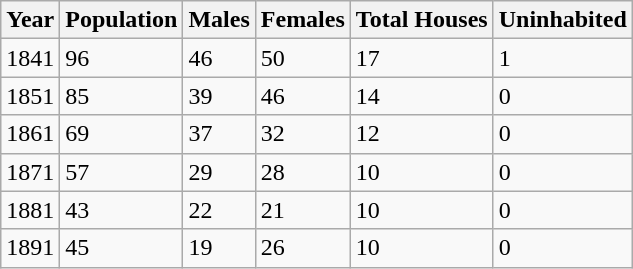<table class="wikitable">
<tr>
<th>Year</th>
<th>Population</th>
<th>Males</th>
<th>Females</th>
<th>Total Houses</th>
<th>Uninhabited</th>
</tr>
<tr>
<td>1841</td>
<td>96</td>
<td>46</td>
<td>50</td>
<td>17</td>
<td>1</td>
</tr>
<tr>
<td>1851</td>
<td>85</td>
<td>39</td>
<td>46</td>
<td>14</td>
<td>0</td>
</tr>
<tr>
<td>1861</td>
<td>69</td>
<td>37</td>
<td>32</td>
<td>12</td>
<td>0</td>
</tr>
<tr>
<td>1871</td>
<td>57</td>
<td>29</td>
<td>28</td>
<td>10</td>
<td>0</td>
</tr>
<tr>
<td>1881</td>
<td>43</td>
<td>22</td>
<td>21</td>
<td>10</td>
<td>0</td>
</tr>
<tr>
<td>1891</td>
<td>45</td>
<td>19</td>
<td>26</td>
<td>10</td>
<td>0</td>
</tr>
</table>
